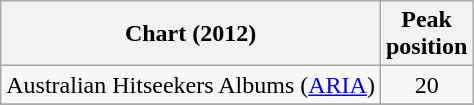<table class="wikitable sortable">
<tr>
<th>Chart (2012)</th>
<th>Peak<br>position</th>
</tr>
<tr>
<td>Australian Hitseekers Albums (<a href='#'>ARIA</a>)</td>
<td align="center">20</td>
</tr>
<tr>
</tr>
<tr>
</tr>
</table>
